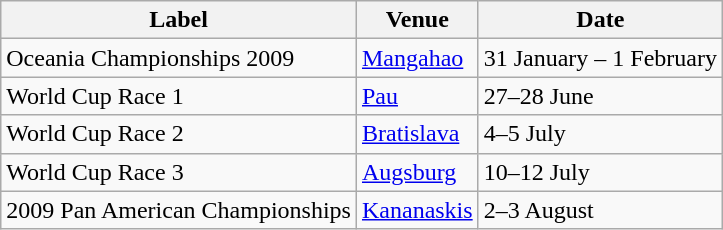<table class="wikitable">
<tr>
<th>Label</th>
<th>Venue</th>
<th>Date</th>
</tr>
<tr align=left>
<td>Oceania Championships 2009</td>
<td align=left> <a href='#'>Mangahao</a></td>
<td align=left>31 January – 1 February</td>
</tr>
<tr align=left>
<td>World Cup Race 1</td>
<td align=left> <a href='#'>Pau</a></td>
<td align=left>27–28 June</td>
</tr>
<tr align=left>
<td>World Cup Race 2</td>
<td align=left> <a href='#'>Bratislava</a></td>
<td align=left>4–5 July</td>
</tr>
<tr align=left>
<td>World Cup Race 3</td>
<td align=left> <a href='#'>Augsburg</a></td>
<td align=left>10–12 July</td>
</tr>
<tr align=left>
<td>2009 Pan American Championships</td>
<td align=left> <a href='#'>Kananaskis</a></td>
<td align=left>2–3 August</td>
</tr>
</table>
